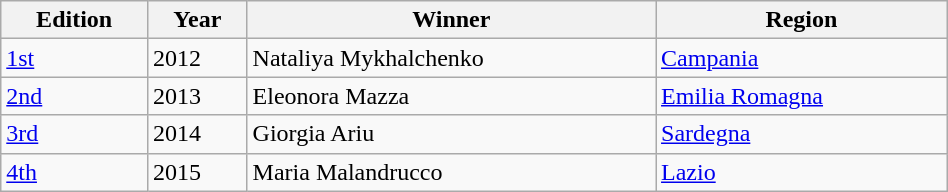<table class="wikitable sortable" width=50%>
<tr>
<th>Edition</th>
<th>Year</th>
<th>Winner</th>
<th>Region</th>
</tr>
<tr>
<td><a href='#'>1st</a></td>
<td>2012</td>
<td>Nataliya Mykhalchenko</td>
<td><a href='#'>Campania</a></td>
</tr>
<tr>
<td><a href='#'>2nd</a></td>
<td>2013</td>
<td>Eleonora Mazza</td>
<td><a href='#'>Emilia Romagna</a></td>
</tr>
<tr>
<td><a href='#'>3rd</a></td>
<td>2014</td>
<td>Giorgia Ariu</td>
<td><a href='#'>Sardegna</a></td>
</tr>
<tr>
<td><a href='#'>4th</a></td>
<td>2015</td>
<td>Maria Malandrucco</td>
<td><a href='#'>Lazio</a></td>
</tr>
</table>
